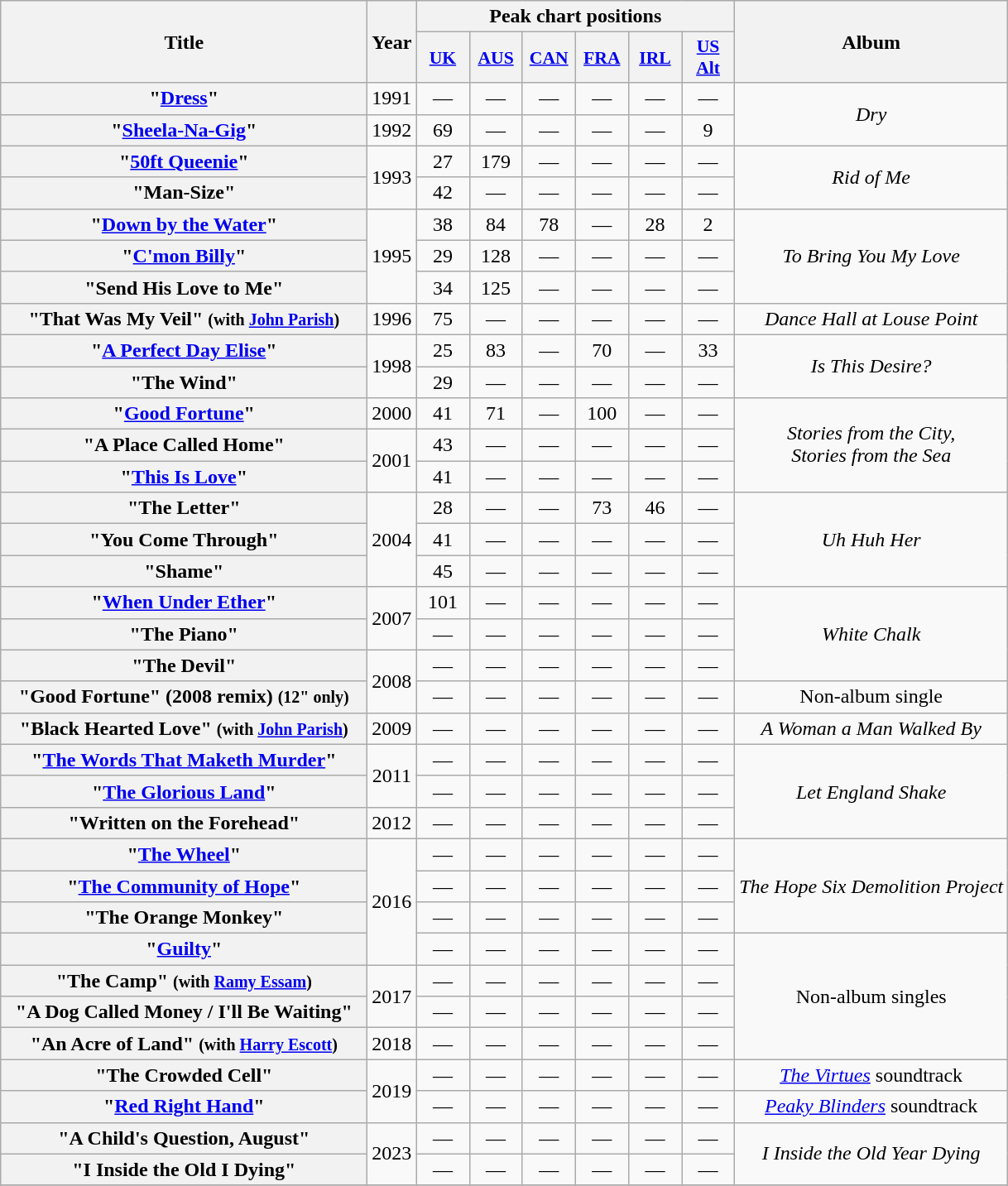<table class="wikitable plainrowheaders" style="text-align:center;" border="1">
<tr>
<th scope="col" rowspan="2" style="width:18em;">Title</th>
<th scope="col" rowspan="2">Year</th>
<th scope="col" colspan="6">Peak chart positions</th>
<th scope="col" rowspan="2">Album</th>
</tr>
<tr>
<th scope="col" style="width:2.5em;font-size:90%;"><a href='#'>UK</a><br></th>
<th scope="col" style="width:2.5em;font-size:90%;"><a href='#'>AUS</a><br></th>
<th scope="col" style="width:2.5em;font-size:90%;"><a href='#'>CAN</a><br></th>
<th scope="col" style="width:2.5em;font-size:90%;"><a href='#'>FRA</a><br></th>
<th scope="col" style="width:2.5em;font-size:90%;"><a href='#'>IRL</a><br></th>
<th scope="col" style="width:2.5em;font-size:90%;"><a href='#'>US Alt</a><br></th>
</tr>
<tr>
<th scope="row">"<a href='#'>Dress</a>"</th>
<td>1991</td>
<td>—</td>
<td>—</td>
<td>—</td>
<td>—</td>
<td>—</td>
<td>—</td>
<td rowspan="2"><em>Dry</em></td>
</tr>
<tr>
<th scope="row">"<a href='#'>Sheela-Na-Gig</a>"</th>
<td>1992</td>
<td>69</td>
<td>—</td>
<td>—</td>
<td>—</td>
<td>—</td>
<td>9</td>
</tr>
<tr>
<th scope="row">"<a href='#'>50ft Queenie</a>"</th>
<td rowspan="2">1993</td>
<td>27</td>
<td>179</td>
<td>—</td>
<td>—</td>
<td>—</td>
<td>—</td>
<td rowspan="2"><em>Rid of Me</em></td>
</tr>
<tr>
<th scope="row">"Man-Size"</th>
<td>42</td>
<td>—</td>
<td>—</td>
<td>—</td>
<td>—</td>
<td>—</td>
</tr>
<tr>
<th scope="row">"<a href='#'>Down by the Water</a>"</th>
<td rowspan="3">1995</td>
<td>38</td>
<td>84</td>
<td>78</td>
<td>—</td>
<td>28</td>
<td>2</td>
<td rowspan="3"><em>To Bring You My Love</em></td>
</tr>
<tr>
<th scope="row">"<a href='#'>C'mon Billy</a>"</th>
<td>29</td>
<td>128</td>
<td>—</td>
<td>—</td>
<td>—</td>
<td>—</td>
</tr>
<tr>
<th scope="row">"Send His Love to Me"</th>
<td>34</td>
<td>125</td>
<td>—</td>
<td>—</td>
<td>—</td>
<td>—</td>
</tr>
<tr>
<th scope="row">"That Was My Veil" <small>(with <a href='#'>John Parish</a>)</small></th>
<td>1996</td>
<td>75</td>
<td>—</td>
<td>—</td>
<td>—</td>
<td>—</td>
<td>—</td>
<td><em>Dance Hall at Louse Point</em></td>
</tr>
<tr>
<th scope="row">"<a href='#'>A Perfect Day Elise</a>"</th>
<td rowspan="2">1998</td>
<td>25</td>
<td>83</td>
<td>—</td>
<td>70</td>
<td>—</td>
<td>33</td>
<td rowspan="2"><em>Is This Desire?</em></td>
</tr>
<tr>
<th scope="row">"The Wind"</th>
<td>29</td>
<td>—</td>
<td>—</td>
<td>—</td>
<td>—</td>
<td>—</td>
</tr>
<tr>
<th scope="row">"<a href='#'>Good Fortune</a>"</th>
<td>2000</td>
<td>41</td>
<td>71</td>
<td>—</td>
<td>100</td>
<td>—</td>
<td>—</td>
<td rowspan="3"><em>Stories from the City, <br>Stories from the Sea</em></td>
</tr>
<tr>
<th scope="row">"A Place Called Home"</th>
<td rowspan="2">2001</td>
<td>43</td>
<td>—</td>
<td>—</td>
<td>—</td>
<td>—</td>
<td>—</td>
</tr>
<tr>
<th scope="row">"<a href='#'>This Is Love</a>"</th>
<td>41</td>
<td>—</td>
<td>—</td>
<td>—</td>
<td>—</td>
<td>—</td>
</tr>
<tr>
<th scope="row">"The Letter"</th>
<td rowspan="3">2004</td>
<td>28</td>
<td>—</td>
<td>—</td>
<td>73</td>
<td>46</td>
<td>—</td>
<td rowspan="3"><em>Uh Huh Her</em></td>
</tr>
<tr>
<th scope="row">"You Come Through"</th>
<td>41</td>
<td>—</td>
<td>—</td>
<td>—</td>
<td>—</td>
<td>—</td>
</tr>
<tr>
<th scope="row">"Shame"</th>
<td>45</td>
<td>—</td>
<td>—</td>
<td>—</td>
<td>—</td>
<td>—</td>
</tr>
<tr>
<th scope="row">"<a href='#'>When Under Ether</a>"</th>
<td rowspan="2">2007</td>
<td>101</td>
<td>—</td>
<td>—</td>
<td>—</td>
<td>—</td>
<td>—</td>
<td rowspan="3"><em>White Chalk</em></td>
</tr>
<tr>
<th scope="row">"The Piano"</th>
<td>—</td>
<td>—</td>
<td>—</td>
<td>—</td>
<td>—</td>
<td>—</td>
</tr>
<tr>
<th scope="row">"The Devil"</th>
<td rowspan="2">2008</td>
<td>—</td>
<td>—</td>
<td>—</td>
<td>—</td>
<td>—</td>
<td>—</td>
</tr>
<tr>
<th scope="row">"Good Fortune" (2008 remix) <small>(12" only)</small></th>
<td>—</td>
<td>—</td>
<td>—</td>
<td>—</td>
<td>—</td>
<td>—</td>
<td>Non-album single</td>
</tr>
<tr>
<th scope="row">"Black Hearted Love" <small>(with <a href='#'>John Parish</a>)</small></th>
<td>2009</td>
<td>—</td>
<td>—</td>
<td>—</td>
<td>—</td>
<td>—</td>
<td>—</td>
<td><em>A Woman a Man Walked By</em></td>
</tr>
<tr>
<th scope="row">"<a href='#'>The Words That Maketh Murder</a>"</th>
<td rowspan="2">2011</td>
<td>—</td>
<td>—</td>
<td>—</td>
<td>—</td>
<td>—</td>
<td>—</td>
<td rowspan="3"><em>Let England Shake</em></td>
</tr>
<tr>
<th scope="row">"<a href='#'>The Glorious Land</a>"</th>
<td>—</td>
<td>—</td>
<td>—</td>
<td>—</td>
<td>—</td>
<td>—</td>
</tr>
<tr>
<th scope="row">"Written on the Forehead"</th>
<td>2012</td>
<td>—</td>
<td>—</td>
<td>—</td>
<td>—</td>
<td>—</td>
<td>—</td>
</tr>
<tr>
<th scope="row">"<a href='#'>The Wheel</a>"</th>
<td rowspan="4">2016</td>
<td>—</td>
<td>—</td>
<td>—</td>
<td>—</td>
<td>—</td>
<td>—</td>
<td rowspan="3"><em>The Hope Six Demolition Project</em></td>
</tr>
<tr>
<th scope="row">"<a href='#'>The Community of Hope</a>"</th>
<td>—</td>
<td>—</td>
<td>—</td>
<td>—</td>
<td>—</td>
<td>—</td>
</tr>
<tr>
<th scope="row">"The Orange Monkey"</th>
<td>—</td>
<td>—</td>
<td>—</td>
<td>—</td>
<td>—</td>
<td>—</td>
</tr>
<tr>
<th scope="row">"<a href='#'>Guilty</a>"</th>
<td>—</td>
<td>—</td>
<td>—</td>
<td>—</td>
<td>—</td>
<td>—</td>
<td rowspan="4">Non-album singles</td>
</tr>
<tr>
<th scope="row">"The Camp" <small>(with <a href='#'>Ramy Essam</a>)</small></th>
<td rowspan="2">2017</td>
<td>—</td>
<td>—</td>
<td>—</td>
<td>—</td>
<td>—</td>
<td>—</td>
</tr>
<tr>
<th scope="row">"A Dog Called Money / I'll Be Waiting"</th>
<td>—</td>
<td>—</td>
<td>—</td>
<td>—</td>
<td>—</td>
<td>—</td>
</tr>
<tr>
<th scope="row">"An Acre of Land" <small>(with <a href='#'>Harry Escott</a>)</small></th>
<td>2018</td>
<td>—</td>
<td>—</td>
<td>—</td>
<td>—</td>
<td>—</td>
<td>—</td>
</tr>
<tr>
<th scope="row">"The Crowded Cell"</th>
<td rowspan="2">2019</td>
<td>—</td>
<td>—</td>
<td>—</td>
<td>—</td>
<td>—</td>
<td>—</td>
<td><em><a href='#'>The Virtues</a></em> soundtrack</td>
</tr>
<tr>
<th scope="row">"<a href='#'>Red Right Hand</a>"</th>
<td>—</td>
<td>—</td>
<td>—</td>
<td>—</td>
<td>—</td>
<td>—</td>
<td><em><a href='#'>Peaky Blinders</a></em> soundtrack</td>
</tr>
<tr>
<th scope="row">"A Child's Question, August"</th>
<td rowspan="2">2023</td>
<td>—</td>
<td>—</td>
<td>—</td>
<td>—</td>
<td>—</td>
<td>—</td>
<td rowspan="2"><em>I Inside the Old Year Dying</em></td>
</tr>
<tr>
<th scope="row">"I Inside the Old I Dying"</th>
<td>—</td>
<td>—</td>
<td>—</td>
<td>—</td>
<td>—</td>
<td>—</td>
</tr>
<tr>
</tr>
</table>
